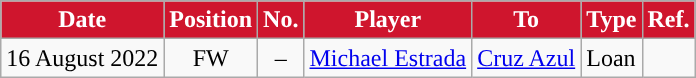<table class="wikitable plainrowheaders sortable">
<tr>
<th style="background:#CF152D; color:#FFFFFF; ">Date</th>
<th style="background:#CF152D; color:#FFFFFF; ">Position</th>
<th style="background:#CF152D; color:#FFFFFF; ">No.</th>
<th style="background:#CF152D; color:#FFFFFF; ">Player</th>
<th style="background:#CF152D; color:#FFFFFF; ">To</th>
<th style="background:#CF152D; color:#FFFFFF; ">Type</th>
<th style="background:#CF152D; color:#FFFFFF; ">Ref.</th>
</tr>
<tr>
<td>16 August 2022</td>
<td style="text-align:center;">FW</td>
<td style="text-align:center;">–</td>
<td style="text-align:left;"> <a href='#'>Michael Estrada</a></td>
<td style="text-align:left;"> <a href='#'>Cruz Azul</a></td>
<td>Loan</td>
<td></td>
</tr>
</table>
